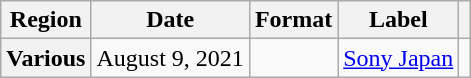<table class="wikitable plainrowheaders">
<tr>
<th scope="col">Region</th>
<th scope="col">Date</th>
<th scope="col">Format</th>
<th scope="col">Label</th>
<th scope="col"></th>
</tr>
<tr>
<th scope="row">Various</th>
<td>August 9, 2021</td>
<td></td>
<td><a href='#'>Sony Japan</a></td>
<td style="text-align:center"></td>
</tr>
</table>
